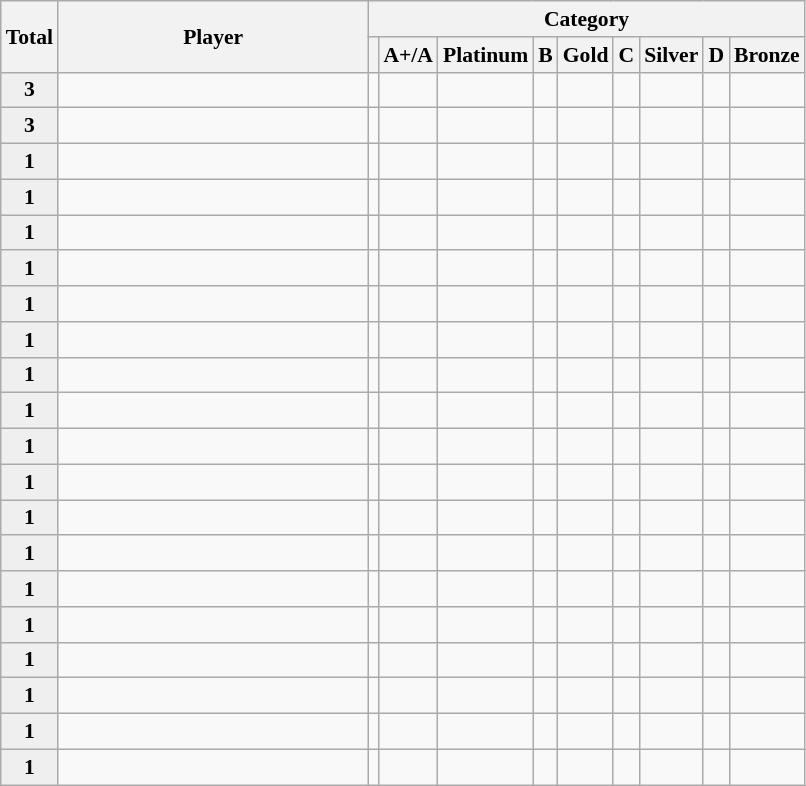<table class="sortable wikitable" style="font-size:90%">
<tr>
<th width="30" rowspan="2">Total</th>
<th width="200" rowspan="2">Player</th>
<th colspan="9">Category</th>
</tr>
<tr>
<th></th>
<th>A+/A</th>
<th>Platinum</th>
<th>B</th>
<th>Gold</th>
<th>C</th>
<th>Silver</th>
<th>D</th>
<th>Bronze</th>
</tr>
<tr align="center">
<td style="background:#efefef;"><strong>3</strong></td>
<td align="left"></td>
<td> <small> </small></td>
<td> <small> </small></td>
<td> <small> </small></td>
<td> <small> </small></td>
<td> <small> </small></td>
<td> <small> </small></td>
<td> <small></small></td>
<td> <small> </small></td>
<td> <small> </small></td>
</tr>
<tr align="center">
<td style="background:#efefef;"><strong>3</strong></td>
<td align="left"></td>
<td> <small> </small></td>
<td> <small> </small></td>
<td> <small> </small></td>
<td> <small> </small></td>
<td> <small> </small></td>
<td> <small> </small></td>
<td> <small> </small></td>
<td> <small> </small></td>
<td> <small>  </small></td>
</tr>
<tr align="center">
<td style="background:#efefef;"><strong>1</strong></td>
<td align="left"></td>
<td> <small></small></td>
<td> <small> </small></td>
<td> <small> </small></td>
<td> <small> </small></td>
<td> <small> </small></td>
<td> <small> </small></td>
<td> <small> </small></td>
<td> <small> </small></td>
<td> <small> </small></td>
</tr>
<tr align="center">
<td style="background:#efefef;"><strong>1</strong></td>
<td align="left"></td>
<td> <small> </small></td>
<td> <small></small></td>
<td> <small> </small></td>
<td> <small> </small></td>
<td> <small> </small></td>
<td> <small> </small></td>
<td> <small></small></td>
<td> <small> </small></td>
<td> <small> </small></td>
</tr>
<tr align="center">
<td style="background:#efefef;"><strong>1</strong></td>
<td align="left"></td>
<td> <small> </small></td>
<td> <small> </small></td>
<td> <small></small></td>
<td> <small> </small></td>
<td> <small> </small></td>
<td> <small> </small></td>
<td> <small> </small></td>
<td> <small> </small></td>
<td> <small> </small></td>
</tr>
<tr align="center">
<td style="background:#efefef;"><strong>1</strong></td>
<td align="left"></td>
<td> <small> </small></td>
<td> <small> </small></td>
<td> <small> </small></td>
<td> <small></small></td>
<td> <small></small></td>
<td> <small> </small></td>
<td> <small> </small></td>
<td> <small> </small></td>
<td> <small> </small></td>
</tr>
<tr align="center">
<td style="background:#efefef;"><strong>1</strong></td>
<td align="left"></td>
<td> <small> </small></td>
<td> <small> </small></td>
<td> <small> </small></td>
<td> <small></small></td>
<td> <small> </small></td>
<td> <small> </small></td>
<td> <small></small></td>
<td> <small> </small></td>
<td> <small> </small></td>
</tr>
<tr align="center">
<td style="background:#efefef;"><strong>1</strong></td>
<td align="left"></td>
<td> <small> </small></td>
<td> <small> </small></td>
<td> <small> </small></td>
<td> <small> </small></td>
<td> <small> </small></td>
<td> <small></small></td>
<td> <small> </small></td>
<td> <small> </small></td>
<td> <small> </small></td>
</tr>
<tr align="center">
<td style="background:#efefef;"><strong>1</strong></td>
<td align="left"></td>
<td> <small> </small></td>
<td> <small> </small></td>
<td> <small> </small></td>
<td> <small> </small></td>
<td> <small> </small></td>
<td> <small></small></td>
<td> <small></small></td>
<td> <small> </small></td>
<td> <small> </small></td>
</tr>
<tr align="center">
<td style="background:#efefef;"><strong>1</strong></td>
<td align="left"></td>
<td> <small> </small></td>
<td> <small> </small></td>
<td> <small> </small></td>
<td> <small> </small></td>
<td> <small> </small></td>
<td> <small></small></td>
<td> <small></small></td>
<td> <small> </small></td>
<td> <small> </small></td>
</tr>
<tr align="center">
<td style="background:#efefef;"><strong>1</strong></td>
<td align="left"></td>
<td> <small> </small></td>
<td> <small> </small></td>
<td> <small> </small></td>
<td> <small> </small></td>
<td> <small> </small></td>
<td> <small></small></td>
<td> <small></small></td>
<td> <small> </small></td>
<td> <small> </small></td>
</tr>
<tr align="center">
<td style="background:#efefef;"><strong>1</strong></td>
<td align="left"></td>
<td> <small> </small></td>
<td> <small> </small></td>
<td> <small> </small></td>
<td> <small> </small></td>
<td> <small> </small></td>
<td> <small></small></td>
<td> <small> </small></td>
<td> <small> </small></td>
<td> <small></small></td>
</tr>
<tr align="center">
<td style="background:#efefef;"><strong>1</strong></td>
<td align="left"></td>
<td> <small> </small></td>
<td> <small> </small></td>
<td> <small> </small></td>
<td> <small> </small></td>
<td> <small> </small></td>
<td> <small> </small></td>
<td> <small></small></td>
<td> <small></small></td>
<td> <small> </small></td>
</tr>
<tr align="center">
<td style="background:#efefef;"><strong>1</strong></td>
<td align="left"></td>
<td> <small> </small></td>
<td> <small> </small></td>
<td> <small> </small></td>
<td> <small> </small></td>
<td> <small> </small></td>
<td> <small> </small></td>
<td> <small></small></td>
<td> <small></small></td>
<td> <small> </small></td>
</tr>
<tr align="center">
<td style="background:#efefef;"><strong>1</strong></td>
<td align="left"></td>
<td> <small> </small></td>
<td> <small> </small></td>
<td> <small> </small></td>
<td> <small> </small></td>
<td> <small> </small></td>
<td> <small> </small></td>
<td> <small> </small></td>
<td> <small></small></td>
<td> <small></small></td>
</tr>
<tr align="center">
<td style="background:#efefef;"><strong>1</strong></td>
<td align="left"></td>
<td> <small> </small></td>
<td> <small> </small></td>
<td> <small> </small></td>
<td> <small> </small></td>
<td> <small> </small></td>
<td> <small> </small></td>
<td> <small> </small></td>
<td> <small></small></td>
<td> <small></small></td>
</tr>
<tr align="center">
<td style="background:#efefef;"><strong>1</strong></td>
<td align="left"></td>
<td> <small> </small></td>
<td> <small> </small></td>
<td> <small> </small></td>
<td> <small> </small></td>
<td> <small> </small></td>
<td> <small> </small></td>
<td> <small> </small></td>
<td> <small></small></td>
<td> <small></small></td>
</tr>
<tr align="center">
<td style="background:#efefef;"><strong>1</strong></td>
<td align="left"></td>
<td> <small> </small></td>
<td> <small> </small></td>
<td> <small> </small></td>
<td> <small> </small></td>
<td> <small> </small></td>
<td> <small> </small></td>
<td> <small> </small></td>
<td> <small></small></td>
<td> <small> </small></td>
</tr>
<tr align="center">
<td style="background:#efefef;"><strong>1</strong></td>
<td align="left"></td>
<td> <small> </small></td>
<td> <small> </small></td>
<td> <small> </small></td>
<td> <small> </small></td>
<td> <small> </small></td>
<td> <small> </small></td>
<td> <small> </small></td>
<td> <small> </small></td>
<td> <small></small></td>
</tr>
<tr align="center">
<td style="background:#efefef;"><strong>1</strong></td>
<td align="left"></td>
<td> <small> </small></td>
<td> <small> </small></td>
<td> <small> </small></td>
<td> <small> </small></td>
<td> <small> </small></td>
<td> <small> </small></td>
<td> <small> </small></td>
<td> <small> </small></td>
<td> <small></small></td>
</tr>
</table>
